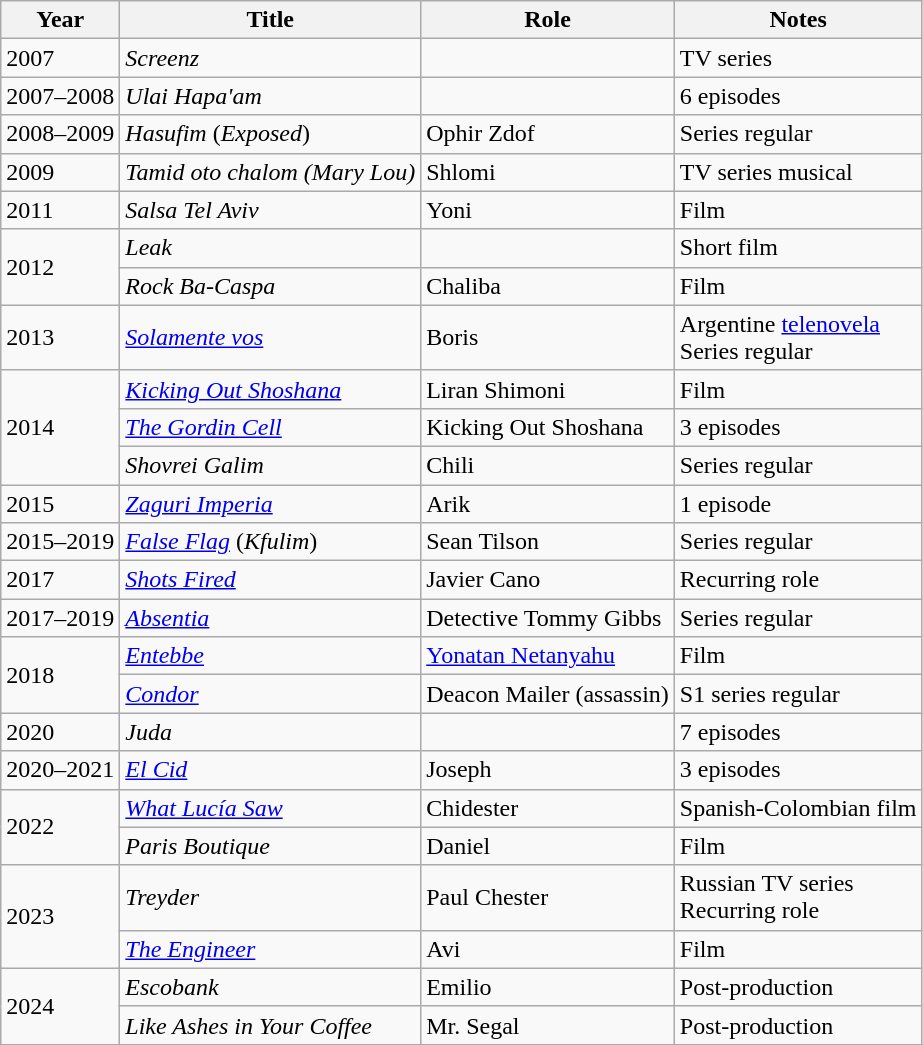<table class="wikitable sortable">
<tr>
<th>Year</th>
<th>Title</th>
<th>Role</th>
<th>Notes</th>
</tr>
<tr>
<td>2007</td>
<td><em>Screenz</em></td>
<td></td>
<td>TV series</td>
</tr>
<tr>
<td>2007–2008</td>
<td><em>Ulai Hapa'am</em></td>
<td></td>
<td>6 episodes</td>
</tr>
<tr>
<td>2008–2009</td>
<td><em>Hasufim</em> (<em>Exposed</em>)</td>
<td>Ophir Zdof</td>
<td>Series regular</td>
</tr>
<tr>
<td>2009</td>
<td><em>Tamid oto chalom</em> <em>(Mary Lou)</em></td>
<td>Shlomi</td>
<td>TV series musical</td>
</tr>
<tr>
<td>2011</td>
<td><em>Salsa Tel Aviv</em></td>
<td>Yoni</td>
<td>Film</td>
</tr>
<tr>
<td rowspan=2>2012</td>
<td><em>Leak</em></td>
<td></td>
<td>Short film</td>
</tr>
<tr>
<td><em>Rock Ba-Caspa</em></td>
<td>Chaliba</td>
<td>Film</td>
</tr>
<tr>
<td>2013</td>
<td><em><a href='#'>Solamente vos</a></em></td>
<td>Boris</td>
<td>Argentine <a href='#'>telenovela</a><br>Series regular</td>
</tr>
<tr>
<td rowspan=3>2014</td>
<td><em><a href='#'>Kicking Out Shoshana</a></em></td>
<td>Liran Shimoni</td>
<td>Film</td>
</tr>
<tr>
<td><em><a href='#'>The Gordin Cell</a></em></td>
<td>Kicking Out Shoshana</td>
<td>3 episodes</td>
</tr>
<tr>
<td><em>Shovrei Galim</em></td>
<td>Chili</td>
<td>Series regular</td>
</tr>
<tr>
<td>2015</td>
<td><em><a href='#'>Zaguri Imperia</a></em></td>
<td>Arik</td>
<td>1 episode</td>
</tr>
<tr>
<td>2015–2019</td>
<td><em><a href='#'>False Flag</a></em> (<em>Kfulim</em>)</td>
<td>Sean Tilson</td>
<td>Series regular</td>
</tr>
<tr>
<td>2017</td>
<td><em><a href='#'>Shots Fired</a></em></td>
<td>Javier Cano</td>
<td>Recurring role</td>
</tr>
<tr>
<td>2017–2019</td>
<td><em><a href='#'>Absentia</a></em></td>
<td>Detective Tommy Gibbs</td>
<td>Series regular</td>
</tr>
<tr>
<td rowspan=2>2018</td>
<td><em><a href='#'>Entebbe</a></em></td>
<td><a href='#'>Yonatan Netanyahu</a></td>
<td>Film</td>
</tr>
<tr>
<td><em><a href='#'>Condor</a></em></td>
<td>Deacon Mailer (assassin)</td>
<td>S1 series regular</td>
</tr>
<tr>
<td>2020</td>
<td><em>Juda</em></td>
<td></td>
<td>7 episodes</td>
</tr>
<tr>
<td>2020–2021</td>
<td><em><a href='#'>El Cid</a></em></td>
<td>Joseph</td>
<td>3 episodes</td>
</tr>
<tr>
<td rowspan=2>2022</td>
<td><em><a href='#'>What Lucía Saw</a></em></td>
<td>Chidester</td>
<td>Spanish-Colombian film</td>
</tr>
<tr>
<td><em>Paris Boutique</em></td>
<td>Daniel</td>
<td>Film</td>
</tr>
<tr>
<td rowspan=2>2023</td>
<td><em>Treyder</em></td>
<td>Paul Chester</td>
<td>Russian TV series<br>Recurring role</td>
</tr>
<tr>
<td><em><a href='#'>The Engineer</a></em></td>
<td>Avi</td>
<td>Film</td>
</tr>
<tr>
<td rowspan=2>2024</td>
<td><em>Escobank</em></td>
<td>Emilio</td>
<td>Post-production</td>
</tr>
<tr>
<td><em>Like Ashes in Your Coffee</em></td>
<td>Mr. Segal</td>
<td>Post-production</td>
</tr>
<tr>
</tr>
</table>
